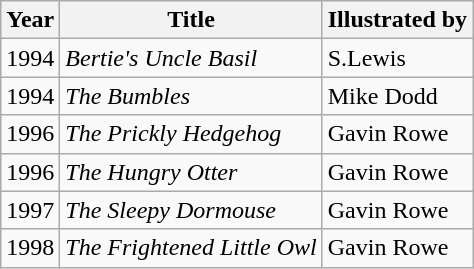<table class="wikitable sortable">
<tr>
<th>Year</th>
<th>Title</th>
<th>Illustrated by</th>
</tr>
<tr>
<td>1994</td>
<td><em>Bertie's Uncle Basil</em></td>
<td>S.Lewis</td>
</tr>
<tr>
<td>1994</td>
<td><em>The Bumbles</em></td>
<td>Mike Dodd</td>
</tr>
<tr>
<td>1996</td>
<td><em>The Prickly Hedgehog</em></td>
<td>Gavin Rowe</td>
</tr>
<tr>
<td>1996</td>
<td><em>The Hungry Otter</em></td>
<td>Gavin Rowe</td>
</tr>
<tr>
<td>1997</td>
<td><em>The Sleepy Dormouse</em></td>
<td>Gavin Rowe</td>
</tr>
<tr>
<td>1998</td>
<td><em>The Frightened Little Owl</em></td>
<td>Gavin Rowe</td>
</tr>
</table>
